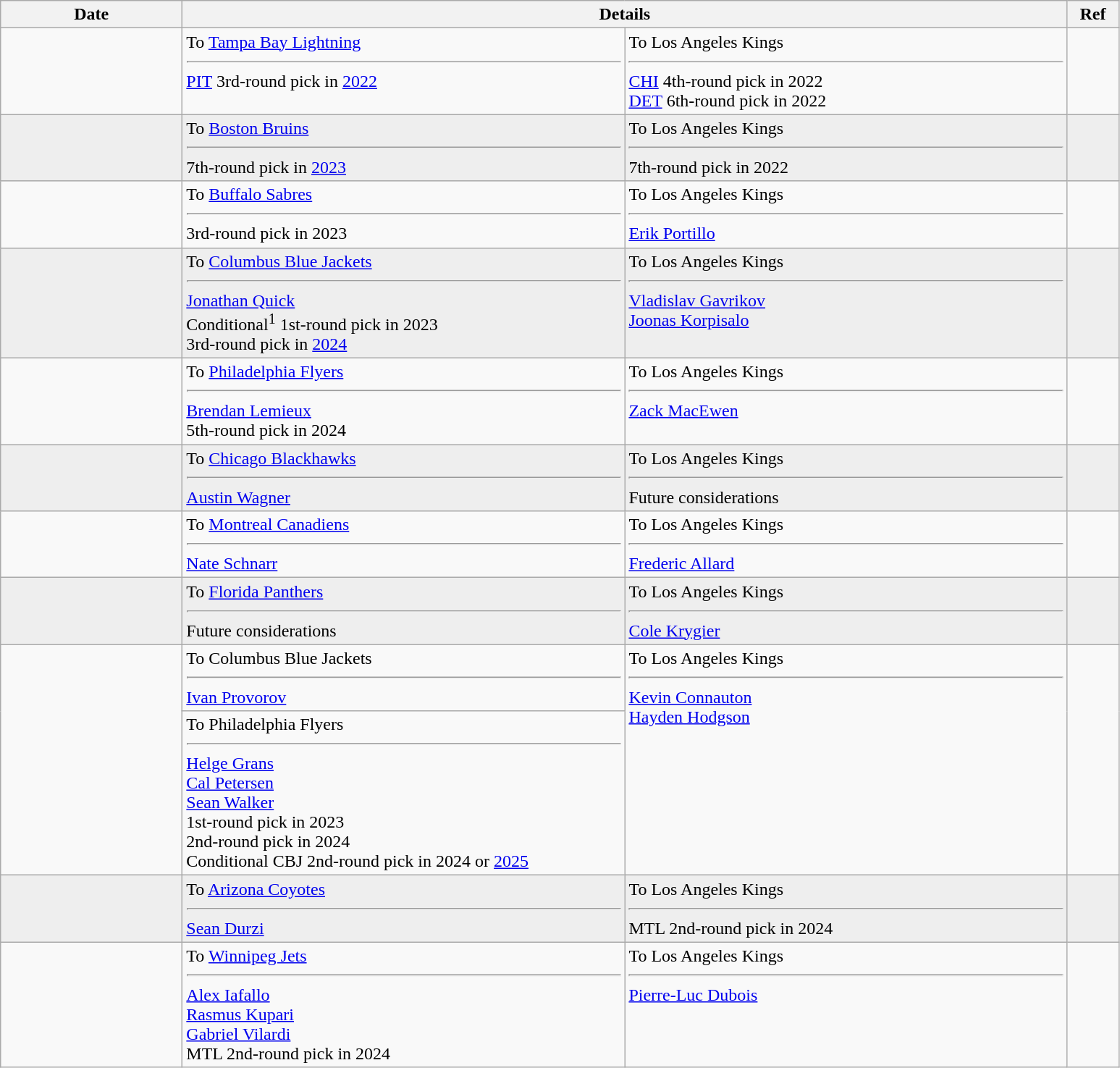<table class="wikitable">
<tr>
<th style="width: 10em;">Date</th>
<th colspan=2>Details</th>
<th style="width: 2.5em;">Ref</th>
</tr>
<tr>
<td></td>
<td style="width: 25em;" valign="top">To <a href='#'>Tampa Bay Lightning</a><hr><a href='#'>PIT</a> 3rd-round pick in <a href='#'>2022</a></td>
<td style="width: 25em;" valign="top">To Los Angeles Kings<hr><a href='#'>CHI</a> 4th-round pick in 2022<br><a href='#'>DET</a> 6th-round pick in 2022</td>
<td></td>
</tr>
<tr bgcolor="eeeeee">
<td></td>
<td style="width: 25em;" valign="top">To <a href='#'>Boston Bruins</a><hr>7th-round pick in <a href='#'>2023</a></td>
<td style="width: 25em;" valign="top">To Los Angeles Kings<hr>7th-round pick in 2022</td>
<td></td>
</tr>
<tr>
<td></td>
<td style="width: 25em;" valign="top">To <a href='#'>Buffalo Sabres</a><hr>3rd-round pick in 2023</td>
<td style="width: 25em;" valign="top">To Los Angeles Kings<hr><a href='#'>Erik Portillo</a></td>
<td></td>
</tr>
<tr bgcolor="eeeeee">
<td></td>
<td style="width: 25em;" valign="top">To <a href='#'>Columbus Blue Jackets</a><hr><a href='#'>Jonathan Quick</a><br>Conditional<sup>1</sup> 1st-round pick in 2023<br>3rd-round pick in <a href='#'>2024</a></td>
<td style="width: 25em;" valign="top">To Los Angeles Kings<hr><a href='#'>Vladislav Gavrikov</a><br><a href='#'>Joonas Korpisalo</a></td>
<td></td>
</tr>
<tr>
<td></td>
<td style="width: 25em;" valign="top">To <a href='#'>Philadelphia Flyers</a><hr><a href='#'>Brendan Lemieux</a><br>5th-round pick in 2024</td>
<td style="width: 25em;" valign="top">To Los Angeles Kings<hr><a href='#'>Zack MacEwen</a></td>
<td></td>
</tr>
<tr bgcolor="eeeeee">
<td></td>
<td style="width: 25em;" valign="top">To <a href='#'>Chicago Blackhawks</a><hr><a href='#'>Austin Wagner</a></td>
<td style="width: 25em;" valign="top">To Los Angeles Kings<hr>Future considerations</td>
<td></td>
</tr>
<tr>
<td></td>
<td style="width: 25em;" valign="top">To <a href='#'>Montreal Canadiens</a><hr><a href='#'>Nate Schnarr</a></td>
<td style="width: 25em;" valign="top">To Los Angeles Kings<hr><a href='#'>Frederic Allard</a></td>
<td></td>
</tr>
<tr bgcolor="eeeeee">
<td></td>
<td style="width: 25em;" valign="top">To <a href='#'>Florida Panthers</a><hr>Future considerations</td>
<td style="width: 25em;" valign="top">To Los Angeles Kings<hr><a href='#'>Cole Krygier</a></td>
<td></td>
</tr>
<tr>
<td rowspan=2></td>
<td style="width: 25em;" valign="top">To Columbus Blue Jackets<hr><a href='#'>Ivan Provorov</a></td>
<td rowspan=2; style="width: 25em;" valign="top">To Los Angeles Kings<hr><a href='#'>Kevin Connauton</a><br><a href='#'>Hayden Hodgson</a></td>
<td rowspan=2></td>
</tr>
<tr>
<td valign="top">To Philadelphia Flyers<hr><a href='#'>Helge Grans</a><br><a href='#'>Cal Petersen</a><br><a href='#'>Sean Walker</a><br>1st-round pick in 2023<br>2nd-round pick in 2024<br>Conditional CBJ 2nd-round pick in 2024 or <a href='#'>2025</a></td>
</tr>
<tr bgcolor="eeeeee">
<td></td>
<td style="width: 25em;" valign="top">To <a href='#'>Arizona Coyotes</a><hr><a href='#'>Sean Durzi</a></td>
<td style="width: 25em;" valign="top">To Los Angeles Kings<hr>MTL 2nd-round pick in 2024</td>
<td></td>
</tr>
<tr>
<td></td>
<td style="width: 25em;" valign="top">To <a href='#'>Winnipeg Jets</a><hr><a href='#'>Alex Iafallo</a><br><a href='#'>Rasmus Kupari</a><br><a href='#'>Gabriel Vilardi</a><br>MTL 2nd-round pick in 2024</td>
<td style="width: 25em;" valign="top">To Los Angeles Kings<hr><a href='#'>Pierre-Luc Dubois</a></td>
<td></td>
</tr>
</table>
